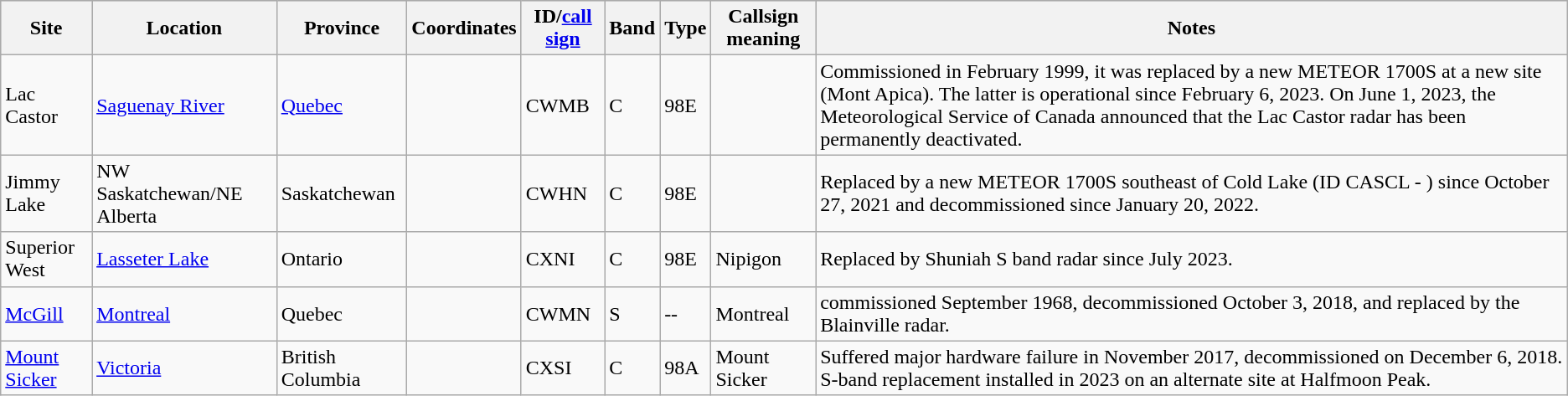<table class="wikitable sortable">
<tr bgcolor="#CCCCCC">
<th>Site</th>
<th>Location</th>
<th>Province</th>
<th>Coordinates</th>
<th>ID/<a href='#'>call sign</a></th>
<th>Band</th>
<th>Type</th>
<th>Callsign meaning</th>
<th>Notes</th>
</tr>
<tr>
<td>Lac Castor</td>
<td><a href='#'>Saguenay River</a></td>
<td><a href='#'>Quebec</a></td>
<td></td>
<td>CWMB</td>
<td>C</td>
<td>98E</td>
<td></td>
<td>Commissioned in February 1999, it was replaced by a new METEOR 1700S at a new site (Mont Apica). The latter is operational since February 6, 2023. On June 1, 2023, the Meteorological Service of Canada announced that the Lac Castor radar has been permanently deactivated.</td>
</tr>
<tr>
<td>Jimmy Lake</td>
<td>NW Saskatchewan/NE Alberta</td>
<td>Saskatchewan</td>
<td></td>
<td>CWHN</td>
<td>C</td>
<td>98E</td>
<td></td>
<td>Replaced by a new METEOR 1700S southeast of Cold Lake (ID CASCL - ) since October 27, 2021 and decommissioned since January 20, 2022.</td>
</tr>
<tr>
<td>Superior West</td>
<td><a href='#'>Lasseter Lake</a></td>
<td>Ontario</td>
<td></td>
<td>CXNI</td>
<td>C</td>
<td>98E</td>
<td>Nipigon</td>
<td>Replaced by Shuniah S band radar since July 2023.</td>
</tr>
<tr>
<td><a href='#'>McGill</a></td>
<td><a href='#'>Montreal</a></td>
<td>Quebec</td>
<td></td>
<td>CWMN</td>
<td>S</td>
<td>--</td>
<td>Montreal</td>
<td>commissioned September 1968, decommissioned October 3, 2018, and replaced by the Blainville radar.</td>
</tr>
<tr>
<td><a href='#'>Mount Sicker</a></td>
<td><a href='#'>Victoria</a></td>
<td>British Columbia</td>
<td></td>
<td>CXSI</td>
<td>C</td>
<td>98A</td>
<td>Mount Sicker</td>
<td>Suffered major hardware failure in November 2017, decommissioned on December 6, 2018. S-band replacement installed in 2023 on an alternate site at Halfmoon Peak.</td>
</tr>
</table>
